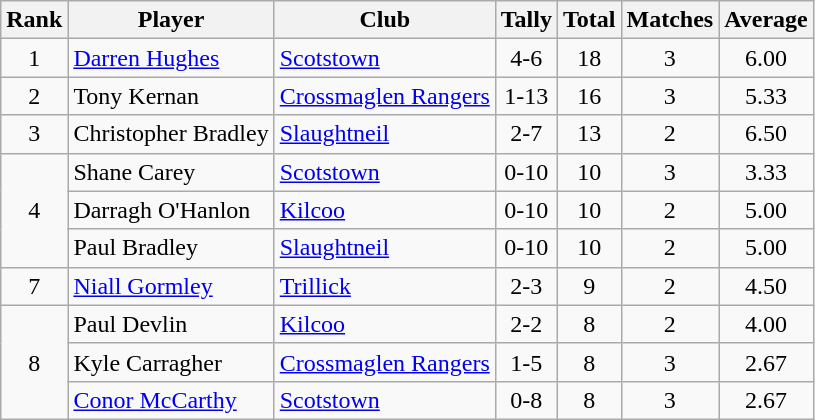<table class="wikitable">
<tr>
<th>Rank</th>
<th>Player</th>
<th>Club</th>
<th>Tally</th>
<th>Total</th>
<th>Matches</th>
<th>Average</th>
</tr>
<tr>
<td rowspan="1" style="text-align:center;">1</td>
<td><a href='#'>Darren Hughes</a></td>
<td><a href='#'>Scotstown</a></td>
<td align=center>4-6</td>
<td align=center>18</td>
<td align=center>3</td>
<td align=center>6.00</td>
</tr>
<tr>
<td rowspan="1" style="text-align:center;">2</td>
<td>Tony Kernan</td>
<td><a href='#'>Crossmaglen Rangers</a></td>
<td align=center>1-13</td>
<td align=center>16</td>
<td align=center>3</td>
<td align=center>5.33</td>
</tr>
<tr>
<td rowspan="1" style="text-align:center;">3</td>
<td>Christopher Bradley</td>
<td><a href='#'>Slaughtneil</a></td>
<td align=center>2-7</td>
<td align=center>13</td>
<td align=center>2</td>
<td align=center>6.50</td>
</tr>
<tr>
<td rowspan="3" style="text-align:center;">4</td>
<td>Shane Carey</td>
<td><a href='#'>Scotstown</a></td>
<td align=center>0-10</td>
<td align=center>10</td>
<td align=center>3</td>
<td align=center>3.33</td>
</tr>
<tr>
<td>Darragh O'Hanlon</td>
<td><a href='#'>Kilcoo</a></td>
<td align=center>0-10</td>
<td align=center>10</td>
<td align=center>2</td>
<td align=center>5.00</td>
</tr>
<tr>
<td>Paul Bradley</td>
<td><a href='#'>Slaughtneil</a></td>
<td align=center>0-10</td>
<td align=center>10</td>
<td align=center>2</td>
<td align=center>5.00</td>
</tr>
<tr>
<td rowspan="1" style="text-align:center;">7</td>
<td><a href='#'>Niall Gormley</a></td>
<td><a href='#'>Trillick</a></td>
<td align=center>2-3</td>
<td align=center>9</td>
<td align=center>2</td>
<td align=center>4.50</td>
</tr>
<tr>
<td rowspan="3" style="text-align:center;">8</td>
<td>Paul Devlin</td>
<td><a href='#'>Kilcoo</a></td>
<td align=center>2-2</td>
<td align=center>8</td>
<td align=center>2</td>
<td align=center>4.00</td>
</tr>
<tr>
<td>Kyle Carragher</td>
<td><a href='#'>Crossmaglen Rangers</a></td>
<td align=center>1-5</td>
<td align=center>8</td>
<td align=center>3</td>
<td align=center>2.67</td>
</tr>
<tr>
<td><a href='#'>Conor McCarthy</a></td>
<td><a href='#'>Scotstown</a></td>
<td align=center>0-8</td>
<td align=center>8</td>
<td align=center>3</td>
<td align=center>2.67</td>
</tr>
</table>
